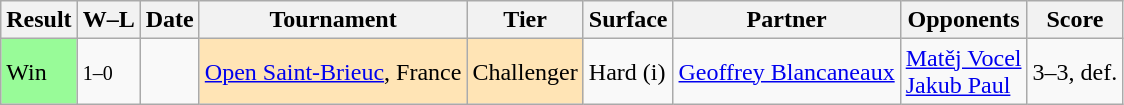<table class="wikitable">
<tr>
<th>Result</th>
<th class="unsortable">W–L</th>
<th>Date</th>
<th>Tournament</th>
<th>Tier</th>
<th>Surface</th>
<th>Partner</th>
<th>Opponents</th>
<th class="unsortable">Score</th>
</tr>
<tr>
<td bgcolor=98FB98>Win</td>
<td><small>1–0</small></td>
<td><a href='#'></a></td>
<td style="background:moccasin;"><a href='#'>Open Saint-Brieuc</a>, France</td>
<td style="background:moccasin;">Challenger</td>
<td>Hard (i)</td>
<td> <a href='#'>Geoffrey Blancaneaux</a></td>
<td> <a href='#'>Matěj Vocel</a><br> <a href='#'>Jakub Paul</a></td>
<td>3–3, def.</td>
</tr>
</table>
